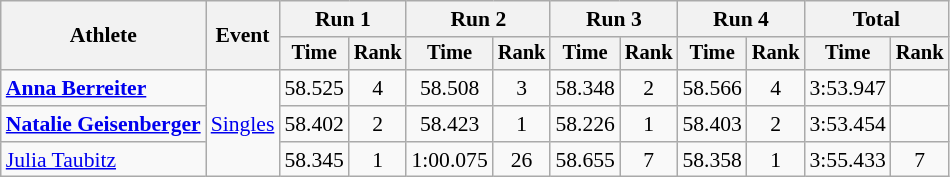<table class="wikitable" style="font-size:90%">
<tr>
<th rowspan="2">Athlete</th>
<th rowspan="2">Event</th>
<th colspan="2">Run 1</th>
<th colspan="2">Run 2</th>
<th colspan="2">Run 3</th>
<th colspan="2">Run 4</th>
<th colspan="2">Total</th>
</tr>
<tr style="font-size:95%">
<th>Time</th>
<th>Rank</th>
<th>Time</th>
<th>Rank</th>
<th>Time</th>
<th>Rank</th>
<th>Time</th>
<th>Rank</th>
<th>Time</th>
<th>Rank</th>
</tr>
<tr align=center>
<td align=left><strong><a href='#'>Anna Berreiter</a></strong></td>
<td align=left rowspan=3><a href='#'>Singles</a></td>
<td>58.525</td>
<td>4</td>
<td>58.508</td>
<td>3</td>
<td>58.348</td>
<td>2</td>
<td>58.566</td>
<td>4</td>
<td>3:53.947</td>
<td></td>
</tr>
<tr align=center>
<td align=left><strong><a href='#'>Natalie Geisenberger</a></strong></td>
<td>58.402</td>
<td>2</td>
<td>58.423</td>
<td>1</td>
<td>58.226</td>
<td>1</td>
<td>58.403</td>
<td>2</td>
<td>3:53.454</td>
<td></td>
</tr>
<tr align=center>
<td align=left><a href='#'>Julia Taubitz</a></td>
<td>58.345</td>
<td>1</td>
<td>1:00.075</td>
<td>26</td>
<td>58.655</td>
<td>7</td>
<td>58.358</td>
<td>1</td>
<td>3:55.433</td>
<td>7</td>
</tr>
</table>
